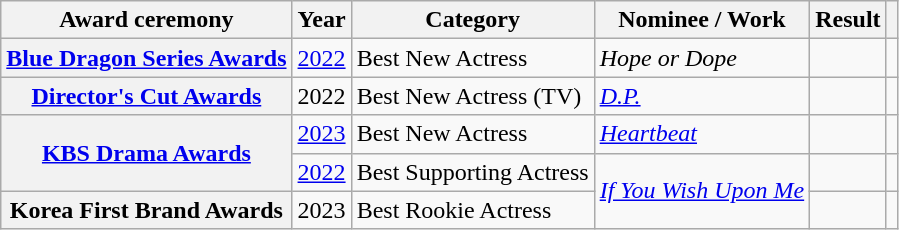<table class="wikitable plainrowheaders sortable">
<tr>
<th scope="col">Award ceremony</th>
<th scope="col">Year</th>
<th scope="col">Category</th>
<th scope="col">Nominee / Work</th>
<th scope="col">Result</th>
<th scope="col" class="unsortable"></th>
</tr>
<tr>
<th scope="row"><a href='#'>Blue Dragon Series Awards</a></th>
<td style="text-align:center"><a href='#'>2022</a></td>
<td>Best New Actress</td>
<td><em>Hope or Dope</em></td>
<td></td>
<td style="text-align:center"></td>
</tr>
<tr>
<th scope="row"><a href='#'>Director's Cut Awards</a></th>
<td style="text-align:center">2022</td>
<td>Best New Actress (TV)</td>
<td><em><a href='#'>D.P.</a></em></td>
<td></td>
<td style="text-align:center"></td>
</tr>
<tr>
<th scope="row" rowspan="2"><a href='#'>KBS Drama Awards</a></th>
<td style="text-align:center"><a href='#'>2023</a></td>
<td>Best New Actress</td>
<td><a href='#'><em>Heartbeat</em></a></td>
<td></td>
<td style="text-align:center"></td>
</tr>
<tr>
<td style="text-align:center"><a href='#'>2022</a></td>
<td>Best Supporting Actress</td>
<td rowspan="2"><em><a href='#'>If You Wish Upon Me</a></em></td>
<td></td>
<td style="text-align:center"></td>
</tr>
<tr>
<th scope="row">Korea First Brand Awards</th>
<td style="text-align:center">2023</td>
<td>Best Rookie Actress</td>
<td></td>
<td style="text-align:center"></td>
</tr>
</table>
